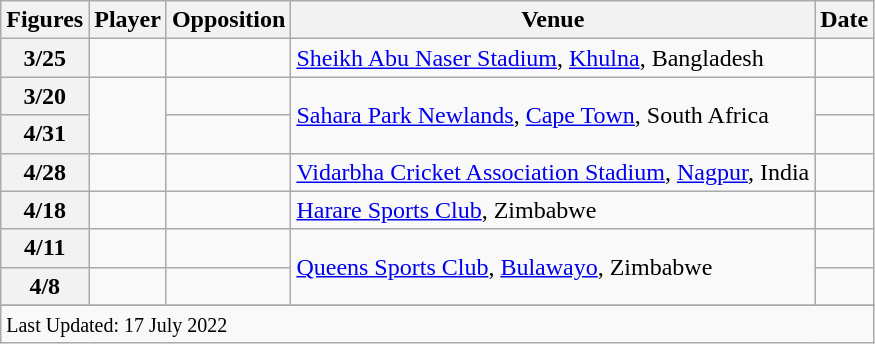<table class="wikitable plainrowheaders sortable">
<tr>
<th scope=col>Figures</th>
<th scope=col>Player</th>
<th scope=col>Opposition</th>
<th scope=col>Venue</th>
<th scope=col>Date</th>
</tr>
<tr>
<th>3/25</th>
<td></td>
<td></td>
<td><a href='#'>Sheikh Abu Naser Stadium</a>, <a href='#'>Khulna</a>, Bangladesh</td>
<td></td>
</tr>
<tr>
<th>3/20</th>
<td rowspan=2></td>
<td></td>
<td rowspan=2><a href='#'>Sahara Park Newlands</a>, <a href='#'>Cape Town</a>, South Africa</td>
<td> </td>
</tr>
<tr>
<th>4/31</th>
<td></td>
<td> </td>
</tr>
<tr>
<th>4/28</th>
<td></td>
<td></td>
<td><a href='#'>Vidarbha Cricket Association Stadium</a>, <a href='#'>Nagpur</a>, India</td>
<td> </td>
</tr>
<tr>
<th>4/18</th>
<td></td>
<td></td>
<td><a href='#'>Harare Sports Club</a>, Zimbabwe</td>
<td></td>
</tr>
<tr>
<th>4/11</th>
<td></td>
<td></td>
<td rowspan=2><a href='#'>Queens Sports Club</a>, <a href='#'>Bulawayo</a>, Zimbabwe</td>
<td></td>
</tr>
<tr>
<th>4/8</th>
<td></td>
<td></td>
<td></td>
</tr>
<tr>
</tr>
<tr class=sortbottom>
<td colspan=6><small>Last Updated: 17 July 2022</small></td>
</tr>
</table>
